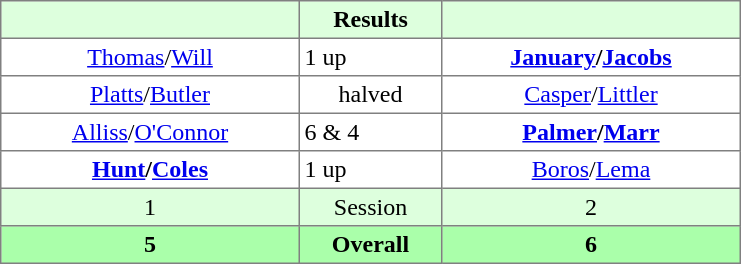<table border="1" cellpadding="3" style="border-collapse:collapse; text-align:center;">
<tr style="background:#dfd;">
<th style="width:12em;"></th>
<th style="width:5.5em;">Results</th>
<th style="width:12em;"></th>
</tr>
<tr>
<td><a href='#'>Thomas</a>/<a href='#'>Will</a></td>
<td align=left> 1 up</td>
<td><strong><a href='#'>January</a>/<a href='#'>Jacobs</a></strong></td>
</tr>
<tr>
<td><a href='#'>Platts</a>/<a href='#'>Butler</a></td>
<td>halved</td>
<td><a href='#'>Casper</a>/<a href='#'>Littler</a></td>
</tr>
<tr>
<td><a href='#'>Alliss</a>/<a href='#'>O'Connor</a></td>
<td align=left> 6 & 4</td>
<td><strong><a href='#'>Palmer</a>/<a href='#'>Marr</a></strong></td>
</tr>
<tr>
<td><strong><a href='#'>Hunt</a>/<a href='#'>Coles</a></strong></td>
<td align=left> 1 up</td>
<td><a href='#'>Boros</a>/<a href='#'>Lema</a></td>
</tr>
<tr style="background:#dfd;">
<td>1</td>
<td>Session</td>
<td>2</td>
</tr>
<tr style="background:#afa;">
<th>5</th>
<th>Overall</th>
<th>6</th>
</tr>
</table>
